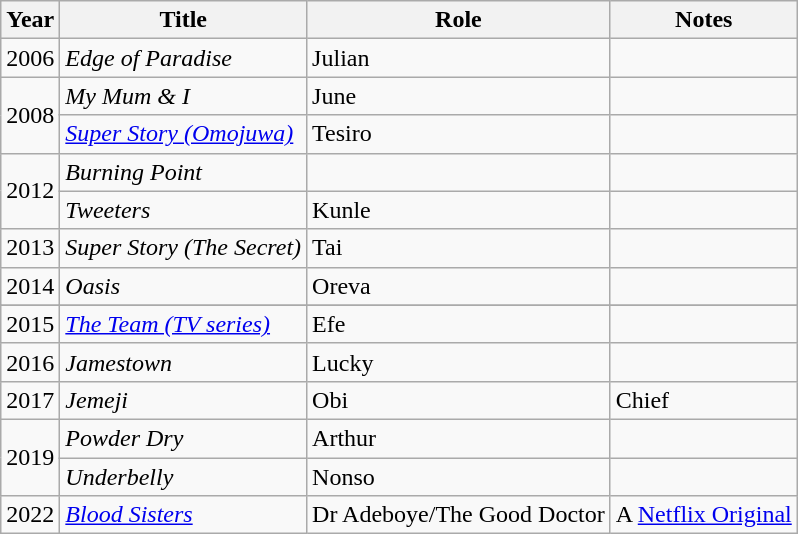<table class = "wikitable sortable">
<tr>
<th>Year</th>
<th>Title</th>
<th>Role</th>
<th>Notes</th>
</tr>
<tr>
<td>2006</td>
<td><em>Edge of Paradise</em></td>
<td>Julian</td>
<td></td>
</tr>
<tr>
<td rowspan="2">2008</td>
<td><em>My Mum & I</em></td>
<td>June</td>
<td></td>
</tr>
<tr>
<td><em><a href='#'>Super Story (Omojuwa)</a></em></td>
<td>Tesiro</td>
<td></td>
</tr>
<tr>
<td rowspan="2">2012</td>
<td><em>Burning Point</em></td>
<td></td>
<td></td>
</tr>
<tr>
<td><em>Tweeters</em></td>
<td>Kunle</td>
<td></td>
</tr>
<tr>
<td>2013</td>
<td><em>Super Story (The Secret)</em></td>
<td>Tai</td>
<td></td>
</tr>
<tr>
<td>2014</td>
<td><em>Oasis</em></td>
<td>Oreva</td>
<td></td>
</tr>
<tr>
</tr>
<tr>
<td>2015</td>
<td><em><a href='#'>The Team (TV series)</a></em></td>
<td>Efe</td>
<td></td>
</tr>
<tr>
<td>2016</td>
<td><em>Jamestown</em></td>
<td>Lucky</td>
<td></td>
</tr>
<tr>
<td>2017</td>
<td><em>Jemeji</em></td>
<td>Obi</td>
<td>Chief</td>
</tr>
<tr>
<td rowspan="2">2019</td>
<td><em>Powder Dry</em></td>
<td>Arthur</td>
<td></td>
</tr>
<tr>
<td><em>Underbelly</em></td>
<td>Nonso</td>
<td></td>
</tr>
<tr>
<td>2022</td>
<td><em><a href='#'>Blood Sisters</a></em></td>
<td>Dr Adeboye/The Good Doctor</td>
<td>A <a href='#'>Netflix Original</a></td>
</tr>
</table>
